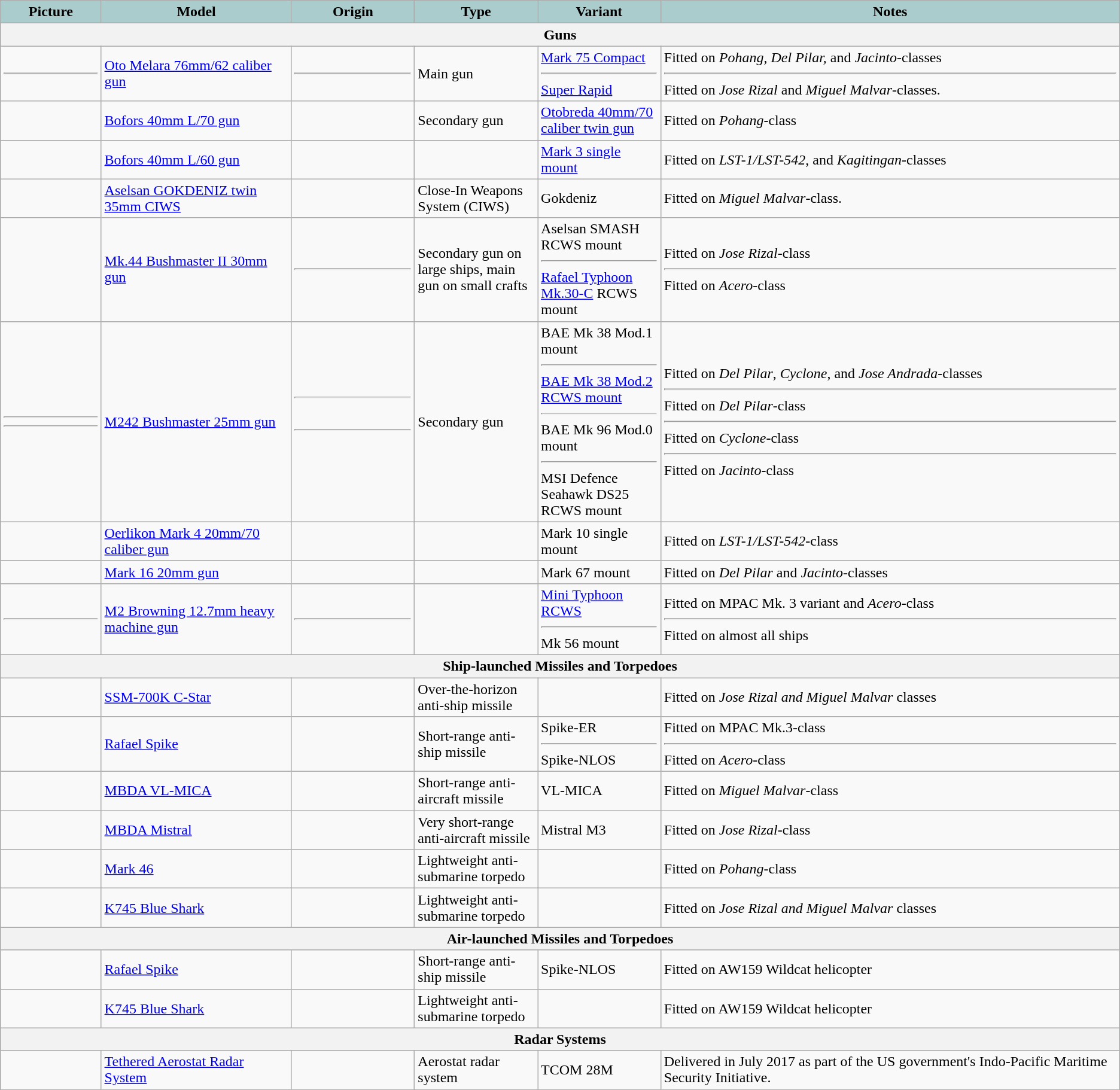<table class="wikitable">
<tr>
<th style="text-align: center; background:#acc; width:9%;">Picture</th>
<th style="text-align: center; background:#acc; width:17%;">Model</th>
<th style="text-align: center; background:#acc; width:11%;">Origin</th>
<th style="text-align: center; background:#acc; width:11%;">Type</th>
<th style="text-align: center; background:#acc; width:11%;">Variant</th>
<th style="text-align: center; background:#acc; width:41%;">Notes</th>
</tr>
<tr>
<th colspan="6">Guns</th>
</tr>
<tr>
<td><hr></td>
<td><a href='#'>Oto Melara 76mm/62 caliber gun</a></td>
<td><hr></td>
<td>Main gun</td>
<td><a href='#'>Mark 75 Compact</a><hr><a href='#'>Super Rapid</a></td>
<td>Fitted on <em>Pohang</em>, <em>Del Pilar,</em> and <em>Jacinto</em>-classes<hr>Fitted on <em>Jose Rizal</em> and <em>Miguel Malvar</em>-classes.</td>
</tr>
<tr>
<td></td>
<td><a href='#'>Bofors 40mm L/70 gun</a></td>
<td></td>
<td>Secondary gun</td>
<td><a href='#'>Otobreda 40mm/70 caliber twin gun</a></td>
<td>Fitted on <em>Pohang</em>-class</td>
</tr>
<tr>
<td></td>
<td><a href='#'>Bofors 40mm L/60 gun</a></td>
<td></td>
<td></td>
<td><a href='#'>Mark 3 single mount</a></td>
<td>Fitted on  <em>LST-1/LST-542</em>, and <em>Kagitingan</em>-classes</td>
</tr>
<tr>
<td></td>
<td><a href='#'>Aselsan GOKDENIZ twin 35mm CIWS</a></td>
<td></td>
<td>Close-In Weapons System (CIWS)</td>
<td>Gokdeniz</td>
<td>Fitted on <em>Miguel Malvar</em>-class.</td>
</tr>
<tr>
<td></td>
<td><a href='#'>Mk.44 Bushmaster II 30mm gun</a></td>
<td><br><hr><br></td>
<td>Secondary gun on large ships, main gun on small crafts</td>
<td>Aselsan SMASH RCWS mount<hr><a href='#'>Rafael Typhoon Mk.30-C</a> RCWS mount</td>
<td>Fitted on  <em>Jose Rizal</em>-class<hr>Fitted on <em>Acero</em>-class</td>
</tr>
<tr>
<td><hr><hr></td>
<td><a href='#'>M242 Bushmaster 25mm gun</a></td>
<td><hr><br><hr><br></td>
<td>Secondary gun</td>
<td>BAE Mk 38 Mod.1 mount<hr><a href='#'>BAE Mk 38 Mod.2 RCWS mount</a><hr>BAE Mk 96 Mod.0 mount<hr>MSI Defence Seahawk DS25 RCWS mount</td>
<td>Fitted on  <em>Del Pilar</em>, <em>Cyclone</em>, and <em>Jose Andrada</em>-classes<hr>Fitted on  <em>Del Pilar</em>-class<hr>Fitted on  <em>Cyclone</em>-class<hr>Fitted on  <em>Jacinto</em>-class</td>
</tr>
<tr>
<td></td>
<td><a href='#'>Oerlikon Mark 4 20mm/70 caliber gun</a></td>
<td></td>
<td></td>
<td>Mark 10 single mount</td>
<td>Fitted on  <em>LST-1/LST-542</em>-class</td>
</tr>
<tr>
<td></td>
<td><a href='#'>Mark 16 20mm gun</a></td>
<td></td>
<td></td>
<td>Mark 67 mount</td>
<td>Fitted on  <em>Del Pilar</em> and <em>Jacinto</em>-classes</td>
</tr>
<tr>
<td><hr></td>
<td><a href='#'>M2 Browning 12.7mm heavy machine gun</a></td>
<td><hr></td>
<td></td>
<td><a href='#'>Mini Typhoon RCWS</a><hr>Mk 56 mount</td>
<td>Fitted on  MPAC Mk. 3 variant and <em>Acero</em>-class<hr> Fitted on almost all ships</td>
</tr>
<tr>
<th colspan="6">Ship-launched Missiles and Torpedoes</th>
</tr>
<tr>
<td></td>
<td><a href='#'>SSM-700K C-Star</a></td>
<td></td>
<td>Over-the-horizon anti-ship missile</td>
<td></td>
<td>Fitted on <em>Jose Rizal and Miguel Malvar</em> classes</td>
</tr>
<tr>
<td></td>
<td><a href='#'>Rafael Spike</a></td>
<td></td>
<td>Short-range anti-ship missile</td>
<td>Spike-ER<hr>Spike-NLOS</td>
<td>Fitted on MPAC Mk.3-class<hr>Fitted on <em>Acero</em>-class</td>
</tr>
<tr>
<td></td>
<td><a href='#'>MBDA VL-MICA</a></td>
<td></td>
<td>Short-range anti-aircraft missile</td>
<td>VL-MICA</td>
<td>Fitted on <em>Miguel Malvar</em>-class</td>
</tr>
<tr>
<td></td>
<td><a href='#'>MBDA Mistral</a></td>
<td></td>
<td>Very short-range anti-aircraft missile</td>
<td>Mistral M3</td>
<td>Fitted on <em>Jose Rizal</em>-class</td>
</tr>
<tr>
<td></td>
<td><a href='#'>Mark 46</a></td>
<td></td>
<td>Lightweight anti-submarine torpedo</td>
<td></td>
<td>Fitted on <em>Pohang</em>-class</td>
</tr>
<tr>
<td></td>
<td><a href='#'>K745 Blue Shark</a></td>
<td></td>
<td>Lightweight anti-submarine torpedo</td>
<td></td>
<td>Fitted on <em>Jose Rizal and Miguel Malvar</em> classes</td>
</tr>
<tr>
<th colspan="6">Air-launched Missiles and Torpedoes</th>
</tr>
<tr>
<td></td>
<td><a href='#'>Rafael Spike</a></td>
<td></td>
<td>Short-range anti-ship missile</td>
<td>Spike-NLOS</td>
<td>Fitted on AW159 Wildcat helicopter</td>
</tr>
<tr>
<td></td>
<td><a href='#'>K745 Blue Shark</a></td>
<td></td>
<td>Lightweight anti-submarine torpedo</td>
<td></td>
<td>Fitted on AW159 Wildcat helicopter</td>
</tr>
<tr>
<th colspan="6">Radar Systems</th>
</tr>
<tr>
<td></td>
<td><a href='#'>Tethered Aerostat Radar System</a></td>
<td></td>
<td>Aerostat radar system</td>
<td>TCOM 28M</td>
<td>Delivered in July 2017 as part of the US government's Indo-Pacific Maritime Security Initiative.</td>
</tr>
</table>
